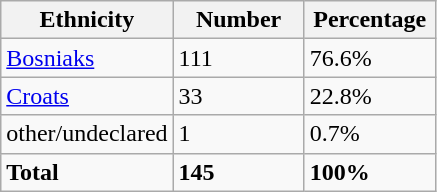<table class="wikitable">
<tr>
<th width="100px">Ethnicity</th>
<th width="80px">Number</th>
<th width="80px">Percentage</th>
</tr>
<tr>
<td><a href='#'>Bosniaks</a></td>
<td>111</td>
<td>76.6%</td>
</tr>
<tr>
<td><a href='#'>Croats</a></td>
<td>33</td>
<td>22.8%</td>
</tr>
<tr>
<td>other/undeclared</td>
<td>1</td>
<td>0.7%</td>
</tr>
<tr>
<td><strong>Total</strong></td>
<td><strong>145</strong></td>
<td><strong>100%</strong></td>
</tr>
</table>
